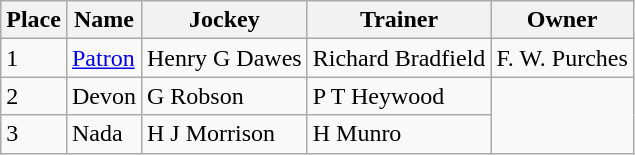<table class="wikitable">
<tr>
<th>Place</th>
<th>Name</th>
<th>Jockey</th>
<th>Trainer</th>
<th>Owner</th>
</tr>
<tr>
<td>1</td>
<td><a href='#'>Patron</a></td>
<td>Henry G Dawes</td>
<td>Richard Bradfield</td>
<td>F. W. Purches</td>
</tr>
<tr>
<td>2</td>
<td>Devon</td>
<td>G Robson</td>
<td>P T Heywood</td>
</tr>
<tr>
<td>3</td>
<td>Nada</td>
<td>H J Morrison</td>
<td>H Munro</td>
</tr>
</table>
